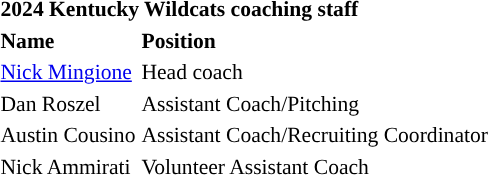<table class="toccolours" style="text-align: left; font-size:90%;">
<tr>
<th colspan="9">2024 Kentucky Wildcats coaching staff</th>
</tr>
<tr>
<th>Name</th>
<th>Position</th>
</tr>
<tr>
<td><a href='#'>Nick Mingione</a></td>
<td>Head coach</td>
</tr>
<tr>
<td>Dan Roszel</td>
<td>Assistant Coach/Pitching</td>
</tr>
<tr>
<td>Austin Cousino</td>
<td>Assistant Coach/Recruiting Coordinator</td>
</tr>
<tr>
<td>Nick Ammirati</td>
<td>Volunteer Assistant Coach</td>
</tr>
</table>
